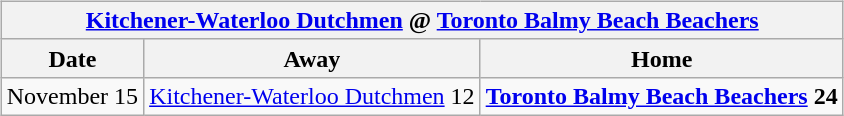<table cellspacing="10">
<tr>
<td valign="top"><br><table class="wikitable">
<tr>
<th colspan="4"><a href='#'>Kitchener-Waterloo Dutchmen</a> @ <a href='#'>Toronto Balmy Beach Beachers</a></th>
</tr>
<tr>
<th>Date</th>
<th>Away</th>
<th>Home</th>
</tr>
<tr>
<td>November 15</td>
<td><a href='#'>Kitchener-Waterloo Dutchmen</a> 12</td>
<td><strong><a href='#'>Toronto Balmy Beach Beachers</a> 24</strong></td>
</tr>
</table>
</td>
</tr>
</table>
